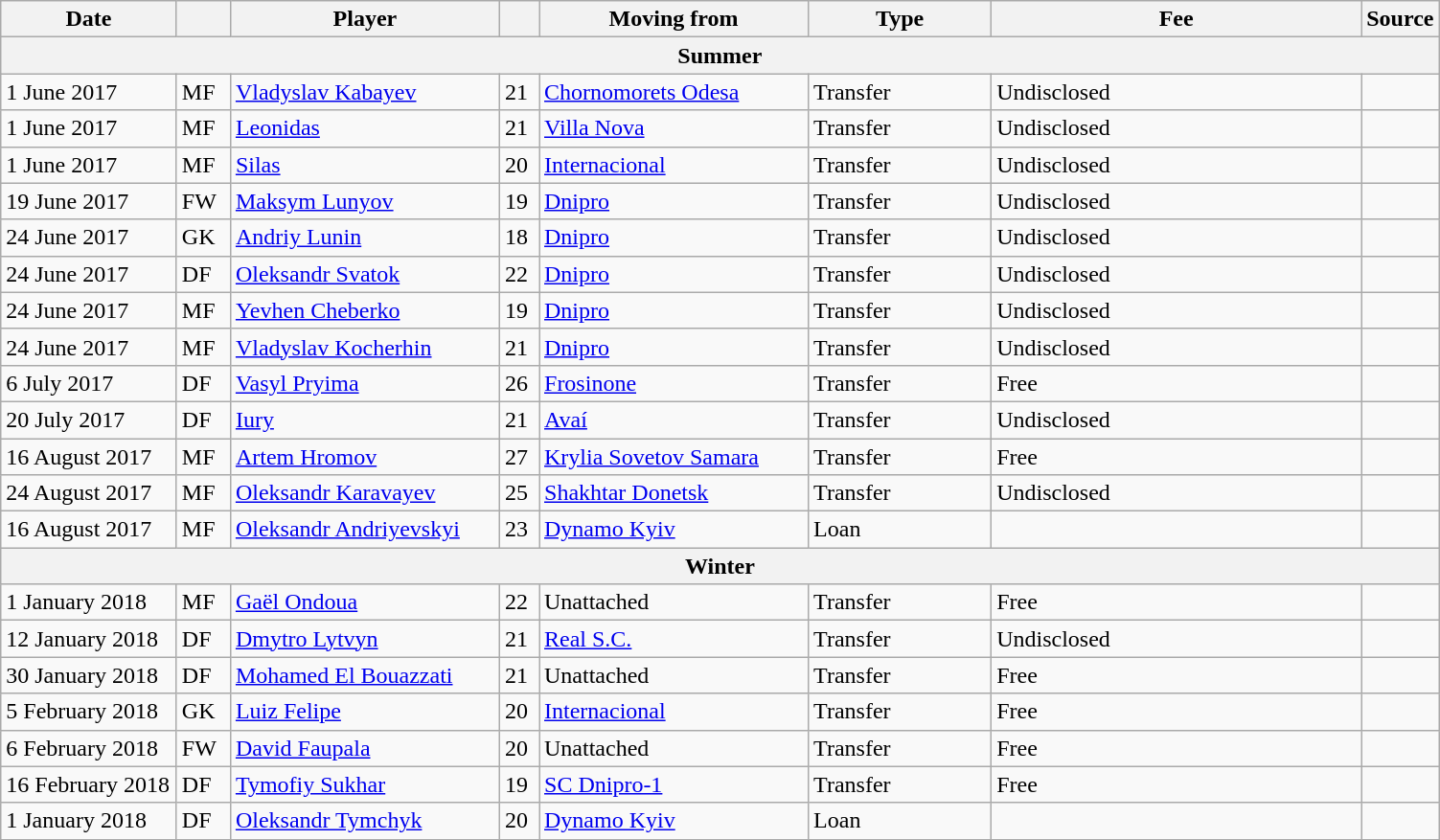<table class="wikitable sortable">
<tr>
<th style="width:115px;">Date</th>
<th style="width:30px;"></th>
<th style="width:180px;">Player</th>
<th style="width:20px;"></th>
<th style="width:180px;">Moving from</th>
<th style="width:120px;" class="unsortable">Type</th>
<th style="width:250px;" class="unsortable">Fee</th>
<th style="width:20px;">Source</th>
</tr>
<tr>
<th colspan=8>Summer</th>
</tr>
<tr>
<td>1 June 2017</td>
<td>MF</td>
<td> <a href='#'>Vladyslav Kabayev</a></td>
<td>21</td>
<td> <a href='#'>Chornomorets Odesa</a></td>
<td>Transfer</td>
<td>Undisclosed</td>
<td></td>
</tr>
<tr>
<td>1 June 2017</td>
<td>MF</td>
<td> <a href='#'>Leonidas</a></td>
<td>21</td>
<td> <a href='#'>Villa Nova</a></td>
<td>Transfer</td>
<td>Undisclosed</td>
<td></td>
</tr>
<tr>
<td>1 June 2017</td>
<td>MF</td>
<td> <a href='#'>Silas</a></td>
<td>20</td>
<td> <a href='#'>Internacional</a></td>
<td>Transfer</td>
<td>Undisclosed</td>
<td></td>
</tr>
<tr>
<td>19 June 2017</td>
<td>FW</td>
<td> <a href='#'>Maksym Lunyov</a></td>
<td>19</td>
<td> <a href='#'>Dnipro</a></td>
<td>Transfer</td>
<td>Undisclosed</td>
<td></td>
</tr>
<tr>
<td>24 June 2017</td>
<td>GK</td>
<td> <a href='#'>Andriy Lunin</a></td>
<td>18</td>
<td> <a href='#'>Dnipro</a></td>
<td>Transfer</td>
<td>Undisclosed</td>
<td></td>
</tr>
<tr>
<td>24 June 2017</td>
<td>DF</td>
<td> <a href='#'>Oleksandr Svatok</a></td>
<td>22</td>
<td> <a href='#'>Dnipro</a></td>
<td>Transfer</td>
<td>Undisclosed</td>
<td></td>
</tr>
<tr>
<td>24 June 2017</td>
<td>MF</td>
<td> <a href='#'>Yevhen Cheberko</a></td>
<td>19</td>
<td> <a href='#'>Dnipro</a></td>
<td>Transfer</td>
<td>Undisclosed</td>
<td></td>
</tr>
<tr>
<td>24 June 2017</td>
<td>MF</td>
<td> <a href='#'>Vladyslav Kocherhin</a></td>
<td>21</td>
<td> <a href='#'>Dnipro</a></td>
<td>Transfer</td>
<td>Undisclosed</td>
<td></td>
</tr>
<tr>
<td>6 July 2017</td>
<td>DF</td>
<td> <a href='#'>Vasyl Pryima</a></td>
<td>26</td>
<td> <a href='#'>Frosinone</a></td>
<td>Transfer</td>
<td>Free</td>
<td></td>
</tr>
<tr>
<td>20 July 2017</td>
<td>DF</td>
<td> <a href='#'>Iury</a></td>
<td>21</td>
<td> <a href='#'>Avaí</a></td>
<td>Transfer</td>
<td>Undisclosed</td>
<td></td>
</tr>
<tr>
<td>16 August 2017</td>
<td>MF</td>
<td> <a href='#'>Artem Hromov</a></td>
<td>27</td>
<td> <a href='#'>Krylia Sovetov Samara</a></td>
<td>Transfer</td>
<td>Free</td>
<td></td>
</tr>
<tr>
<td>24 August 2017</td>
<td>MF</td>
<td> <a href='#'>Oleksandr Karavayev</a></td>
<td>25</td>
<td> <a href='#'>Shakhtar Donetsk</a></td>
<td>Transfer</td>
<td>Undisclosed</td>
<td></td>
</tr>
<tr>
<td>16 August 2017</td>
<td>MF</td>
<td> <a href='#'>Oleksandr Andriyevskyi</a></td>
<td>23</td>
<td> <a href='#'>Dynamo Kyiv</a></td>
<td>Loan</td>
<td></td>
<td></td>
</tr>
<tr>
<th colspan=8>Winter</th>
</tr>
<tr>
<td>1 January 2018</td>
<td>MF</td>
<td> <a href='#'>Gaël Ondoua</a></td>
<td>22</td>
<td>Unattached</td>
<td>Transfer</td>
<td>Free</td>
<td></td>
</tr>
<tr>
<td>12 January 2018</td>
<td>DF</td>
<td> <a href='#'>Dmytro Lytvyn</a></td>
<td>21</td>
<td> <a href='#'>Real S.C.</a></td>
<td>Transfer</td>
<td>Undisclosed</td>
<td></td>
</tr>
<tr>
<td>30 January 2018</td>
<td>DF</td>
<td> <a href='#'>Mohamed El Bouazzati</a></td>
<td>21</td>
<td>Unattached</td>
<td>Transfer</td>
<td>Free</td>
<td></td>
</tr>
<tr>
<td>5 February 2018</td>
<td>GK</td>
<td> <a href='#'>Luiz Felipe</a></td>
<td>20</td>
<td> <a href='#'>Internacional</a></td>
<td>Transfer</td>
<td>Free</td>
<td></td>
</tr>
<tr>
<td>6 February 2018</td>
<td>FW</td>
<td> <a href='#'>David Faupala</a></td>
<td>20</td>
<td>Unattached</td>
<td>Transfer</td>
<td>Free</td>
<td></td>
</tr>
<tr>
<td>16 February 2018</td>
<td>DF</td>
<td> <a href='#'>Tymofiy Sukhar</a></td>
<td>19</td>
<td> <a href='#'>SC Dnipro-1</a></td>
<td>Transfer</td>
<td>Free</td>
<td></td>
</tr>
<tr>
<td>1 January 2018</td>
<td>DF</td>
<td> <a href='#'>Oleksandr Tymchyk</a></td>
<td>20</td>
<td> <a href='#'>Dynamo Kyiv</a></td>
<td>Loan</td>
<td></td>
<td></td>
</tr>
<tr>
</tr>
</table>
